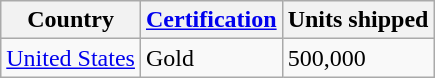<table class="wikitable plainrowheaders">
<tr>
<th scope="col">Country</th>
<th scope="col"><a href='#'>Certification</a></th>
<th scope="col">Units shipped</th>
</tr>
<tr>
<td><a href='#'>United States</a></td>
<td>Gold</td>
<td>500,000</td>
</tr>
</table>
